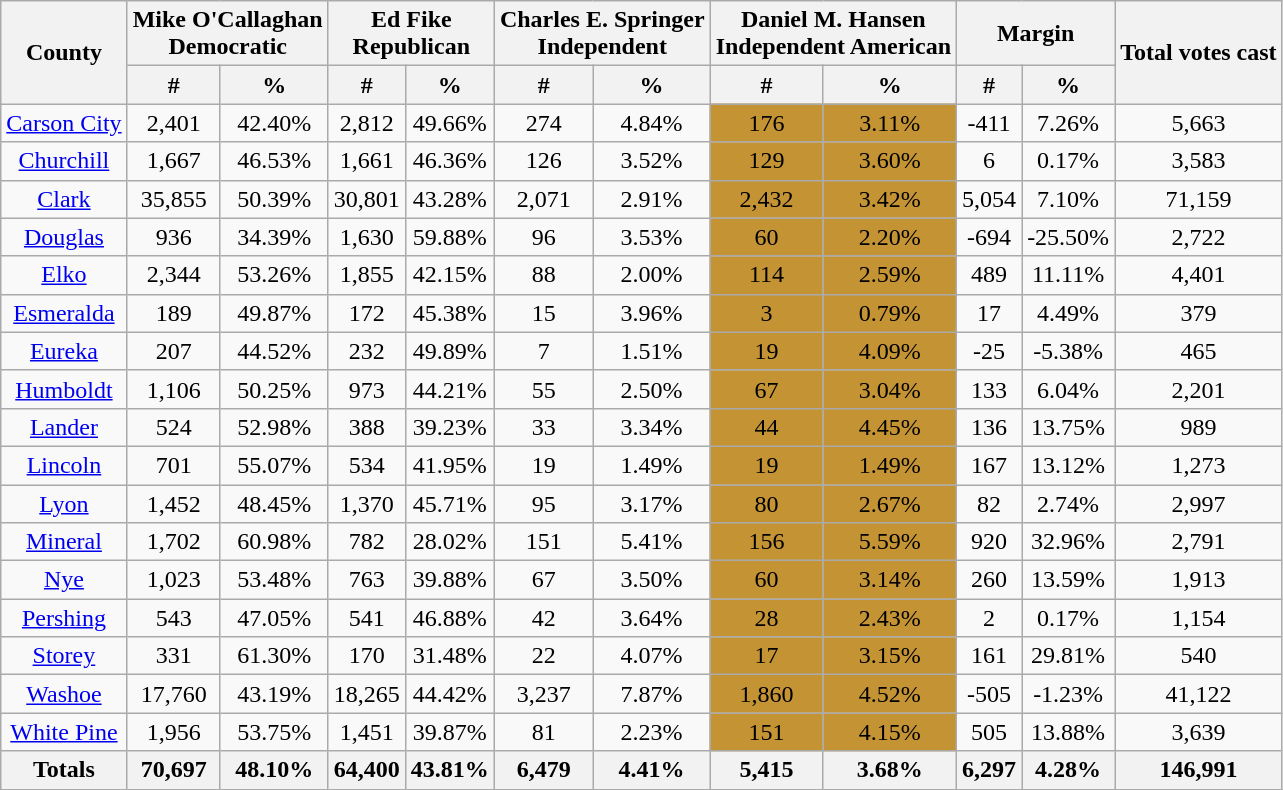<table class="wikitable sortable" style="text-align:center">
<tr>
<th rowspan="2">County</th>
<th style="text-align:center;" colspan="2">Mike O'Callaghan<br>Democratic</th>
<th style="text-align:center;" colspan="2">Ed Fike<br>Republican</th>
<th style="text-align:center;" colspan="2">Charles E. Springer<br>Independent</th>
<th style="text-align:center;" colspan="2">Daniel M. Hansen<br>Independent American</th>
<th style="text-align:center;" colspan="2">Margin</th>
<th style="text-align:center;" rowspan="2">Total votes cast</th>
</tr>
<tr>
<th style="text-align:center;" data-sort-type="number">#</th>
<th style="text-align:center;" data-sort-type="number">%</th>
<th style="text-align:center;" data-sort-type="number">#</th>
<th style="text-align:center;" data-sort-type="number">%</th>
<th style="text-align:center;" data-sort-type="number">#</th>
<th style="text-align:center;" data-sort-type="number">%</th>
<th style="text-align:center;" data-sort-type="number">#</th>
<th style="text-align:center;" data-sort-type="number">%</th>
<th style="text-align:center;" data-sort-type="number">#</th>
<th style="text-align:center;" data-sort-type="number">%</th>
</tr>
<tr style="text-align:center;">
<td><a href='#'>Carson City</a></td>
<td>2,401</td>
<td>42.40%</td>
<td>2,812</td>
<td>49.66%</td>
<td>274</td>
<td>4.84%</td>
<td bgcolor="#c49334">176</td>
<td bgcolor="#c49334">3.11%</td>
<td>-411</td>
<td>7.26%</td>
<td>5,663</td>
</tr>
<tr style="text-align:center;">
<td><a href='#'>Churchill</a></td>
<td>1,667</td>
<td>46.53%</td>
<td>1,661</td>
<td>46.36%</td>
<td>126</td>
<td>3.52%</td>
<td bgcolor="#c49334">129</td>
<td bgcolor="#c49334">3.60%</td>
<td>6</td>
<td>0.17%</td>
<td>3,583</td>
</tr>
<tr style="text-align:center;">
<td><a href='#'>Clark</a></td>
<td>35,855</td>
<td>50.39%</td>
<td>30,801</td>
<td>43.28%</td>
<td>2,071</td>
<td>2.91%</td>
<td bgcolor="#c49334">2,432</td>
<td bgcolor="#c49334">3.42%</td>
<td>5,054</td>
<td>7.10%</td>
<td>71,159</td>
</tr>
<tr style="text-align:center;">
<td><a href='#'>Douglas</a></td>
<td>936</td>
<td>34.39%</td>
<td>1,630</td>
<td>59.88%</td>
<td>96</td>
<td>3.53%</td>
<td bgcolor="#c49334">60</td>
<td bgcolor="#c49334">2.20%</td>
<td>-694</td>
<td>-25.50%</td>
<td>2,722</td>
</tr>
<tr style="text-align:center;">
<td><a href='#'>Elko</a></td>
<td>2,344</td>
<td>53.26%</td>
<td>1,855</td>
<td>42.15%</td>
<td>88</td>
<td>2.00%</td>
<td bgcolor="#c49334">114</td>
<td bgcolor="#c49334">2.59%</td>
<td>489</td>
<td>11.11%</td>
<td>4,401</td>
</tr>
<tr style="text-align:center;">
<td><a href='#'>Esmeralda</a></td>
<td>189</td>
<td>49.87%</td>
<td>172</td>
<td>45.38%</td>
<td>15</td>
<td>3.96%</td>
<td bgcolor="#c49334">3</td>
<td bgcolor="#c49334">0.79%</td>
<td>17</td>
<td>4.49%</td>
<td>379</td>
</tr>
<tr style="text-align:center;">
<td><a href='#'>Eureka</a></td>
<td>207</td>
<td>44.52%</td>
<td>232</td>
<td>49.89%</td>
<td>7</td>
<td>1.51%</td>
<td bgcolor="#c49334">19</td>
<td bgcolor="#c49334">4.09%</td>
<td>-25</td>
<td>-5.38%</td>
<td>465</td>
</tr>
<tr style="text-align:center;">
<td><a href='#'>Humboldt</a></td>
<td>1,106</td>
<td>50.25%</td>
<td>973</td>
<td>44.21%</td>
<td>55</td>
<td>2.50%</td>
<td bgcolor="#c49334">67</td>
<td bgcolor="#c49334">3.04%</td>
<td>133</td>
<td>6.04%</td>
<td>2,201</td>
</tr>
<tr style="text-align:center;">
<td><a href='#'>Lander</a></td>
<td>524</td>
<td>52.98%</td>
<td>388</td>
<td>39.23%</td>
<td>33</td>
<td>3.34%</td>
<td bgcolor="#c49334">44</td>
<td bgcolor="#c49334">4.45%</td>
<td>136</td>
<td>13.75%</td>
<td>989</td>
</tr>
<tr style="text-align:center;">
<td><a href='#'>Lincoln</a></td>
<td>701</td>
<td>55.07%</td>
<td>534</td>
<td>41.95%</td>
<td>19</td>
<td>1.49%</td>
<td bgcolor="#c49334">19</td>
<td bgcolor="#c49334">1.49%</td>
<td>167</td>
<td>13.12%</td>
<td>1,273</td>
</tr>
<tr style="text-align:center;">
<td><a href='#'>Lyon</a></td>
<td>1,452</td>
<td>48.45%</td>
<td>1,370</td>
<td>45.71%</td>
<td>95</td>
<td>3.17%</td>
<td bgcolor="#c49334">80</td>
<td bgcolor="#c49334">2.67%</td>
<td>82</td>
<td>2.74%</td>
<td>2,997</td>
</tr>
<tr style="text-align:center;">
<td><a href='#'>Mineral</a></td>
<td>1,702</td>
<td>60.98%</td>
<td>782</td>
<td>28.02%</td>
<td>151</td>
<td>5.41%</td>
<td bgcolor="#c49334">156</td>
<td bgcolor="#c49334">5.59%</td>
<td>920</td>
<td>32.96%</td>
<td>2,791</td>
</tr>
<tr style="text-align:center;">
<td><a href='#'>Nye</a></td>
<td>1,023</td>
<td>53.48%</td>
<td>763</td>
<td>39.88%</td>
<td>67</td>
<td>3.50%</td>
<td bgcolor="#c49334">60</td>
<td bgcolor="#c49334">3.14%</td>
<td>260</td>
<td>13.59%</td>
<td>1,913</td>
</tr>
<tr style="text-align:center;">
<td><a href='#'>Pershing</a></td>
<td>543</td>
<td>47.05%</td>
<td>541</td>
<td>46.88%</td>
<td>42</td>
<td>3.64%</td>
<td bgcolor="#c49334">28</td>
<td bgcolor="#c49334">2.43%</td>
<td>2</td>
<td>0.17%</td>
<td>1,154</td>
</tr>
<tr style="text-align:center;">
<td><a href='#'>Storey</a></td>
<td>331</td>
<td>61.30%</td>
<td>170</td>
<td>31.48%</td>
<td>22</td>
<td>4.07%</td>
<td bgcolor="#c49334">17</td>
<td bgcolor="#c49334">3.15%</td>
<td>161</td>
<td>29.81%</td>
<td>540</td>
</tr>
<tr style="text-align:center;">
<td><a href='#'>Washoe</a></td>
<td>17,760</td>
<td>43.19%</td>
<td>18,265</td>
<td>44.42%</td>
<td>3,237</td>
<td>7.87%</td>
<td bgcolor="#c49334">1,860</td>
<td bgcolor="#c49334">4.52%</td>
<td>-505</td>
<td>-1.23%</td>
<td>41,122</td>
</tr>
<tr style="text-align:center;">
<td><a href='#'>White Pine</a></td>
<td>1,956</td>
<td>53.75%</td>
<td>1,451</td>
<td>39.87%</td>
<td>81</td>
<td>2.23%</td>
<td bgcolor="#c49334">151</td>
<td bgcolor="#c49334">4.15%</td>
<td>505</td>
<td>13.88%</td>
<td>3,639</td>
</tr>
<tr style="text-align:center;">
<th>Totals</th>
<th>70,697</th>
<th>48.10%</th>
<th>64,400</th>
<th>43.81%</th>
<th>6,479</th>
<th>4.41%</th>
<th>5,415</th>
<th>3.68%</th>
<th>6,297</th>
<th>4.28%</th>
<th>146,991</th>
</tr>
</table>
